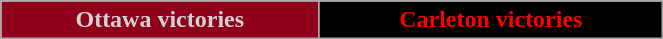<table class="wikitable" style="margin: left" width="35%">
<tr>
<td style="background: #8F001A; color: #D3D3D3; text-align:center;"><strong>Ottawa victories</strong></td>
<td style="background: #000000; color: #FF0000; text-align:center;"><strong>Carleton victories</strong></td>
</tr>
</table>
